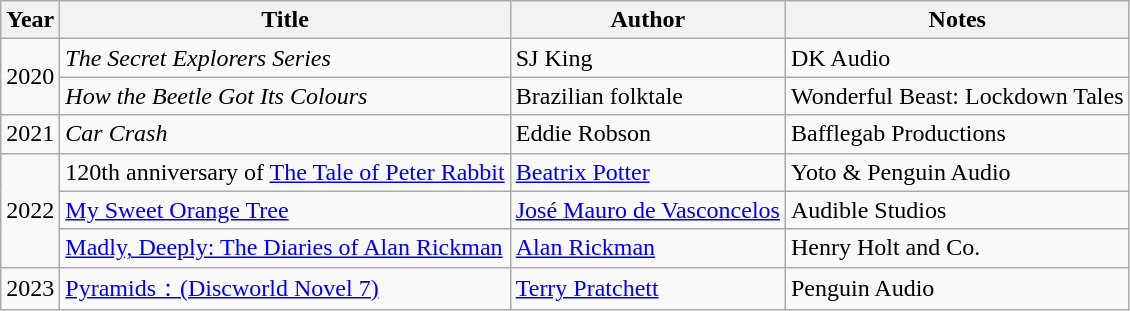<table class="wikitable">
<tr>
<th>Year</th>
<th>Title</th>
<th>Author</th>
<th>Notes</th>
</tr>
<tr>
<td rowspan="2">2020</td>
<td><em>The Secret Explorers Series</em></td>
<td>SJ King</td>
<td>DK Audio</td>
</tr>
<tr>
<td><em>How the Beetle Got Its Colours</em></td>
<td>Brazilian folktale</td>
<td>Wonderful Beast: Lockdown Tales</td>
</tr>
<tr>
<td>2021</td>
<td><em>Car Crash</em></td>
<td>Eddie Robson</td>
<td>Bafflegab Productions</td>
</tr>
<tr>
<td rowspan="3">2022</td>
<td>120th anniversary of <a href='#'>The Tale of Peter Rabbit</a></td>
<td><a href='#'>Beatrix Potter</a></td>
<td>Yoto & Penguin Audio</td>
</tr>
<tr>
<td><a href='#'>My Sweet Orange Tree</a></td>
<td><a href='#'>José Mauro de Vasconcelos</a></td>
<td>Audible Studios</td>
</tr>
<tr>
<td><a href='#'>Madly, Deeply: The Diaries of Alan Rickman</a></td>
<td><a href='#'>Alan Rickman</a></td>
<td>Henry Holt and Co.</td>
</tr>
<tr>
<td>2023</td>
<td><a href='#'>Pyramids：(Discworld Novel 7)</a></td>
<td><a href='#'>Terry Pratchett</a></td>
<td>Penguin Audio</td>
</tr>
</table>
